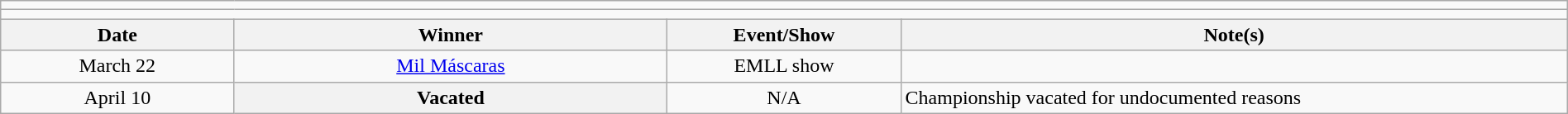<table class="wikitable" style="text-align:center; width:100%;">
<tr>
<td colspan=5></td>
</tr>
<tr>
<td colspan=5><strong></strong></td>
</tr>
<tr>
<th width=14%>Date</th>
<th width=26%>Winner</th>
<th width=14%>Event/Show</th>
<th width=40%>Note(s)</th>
</tr>
<tr>
<td>March 22</td>
<td><a href='#'>Mil Máscaras</a></td>
<td>EMLL show</td>
<td align=left></td>
</tr>
<tr>
<td>April 10</td>
<th>Vacated</th>
<td>N/A</td>
<td align=left>Championship vacated for undocumented reasons</td>
</tr>
</table>
